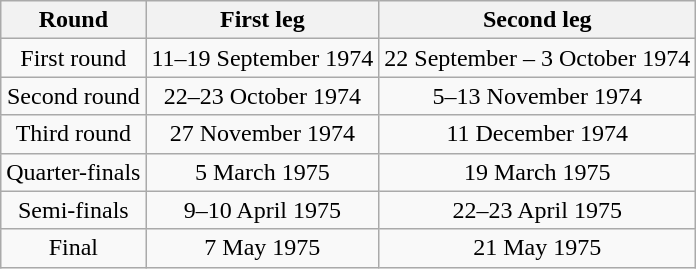<table class="wikitable" style="text-align:center">
<tr>
<th>Round</th>
<th>First leg</th>
<th>Second leg</th>
</tr>
<tr>
<td>First round</td>
<td>11–19 September 1974</td>
<td>22 September – 3 October 1974</td>
</tr>
<tr>
<td>Second round</td>
<td>22–23 October 1974</td>
<td>5–13 November 1974</td>
</tr>
<tr>
<td>Third round</td>
<td>27 November 1974</td>
<td>11 December 1974</td>
</tr>
<tr>
<td>Quarter-finals</td>
<td>5 March 1975</td>
<td>19 March 1975</td>
</tr>
<tr>
<td>Semi-finals</td>
<td>9–10 April 1975</td>
<td>22–23 April 1975</td>
</tr>
<tr>
<td>Final</td>
<td>7 May 1975</td>
<td>21 May 1975</td>
</tr>
</table>
